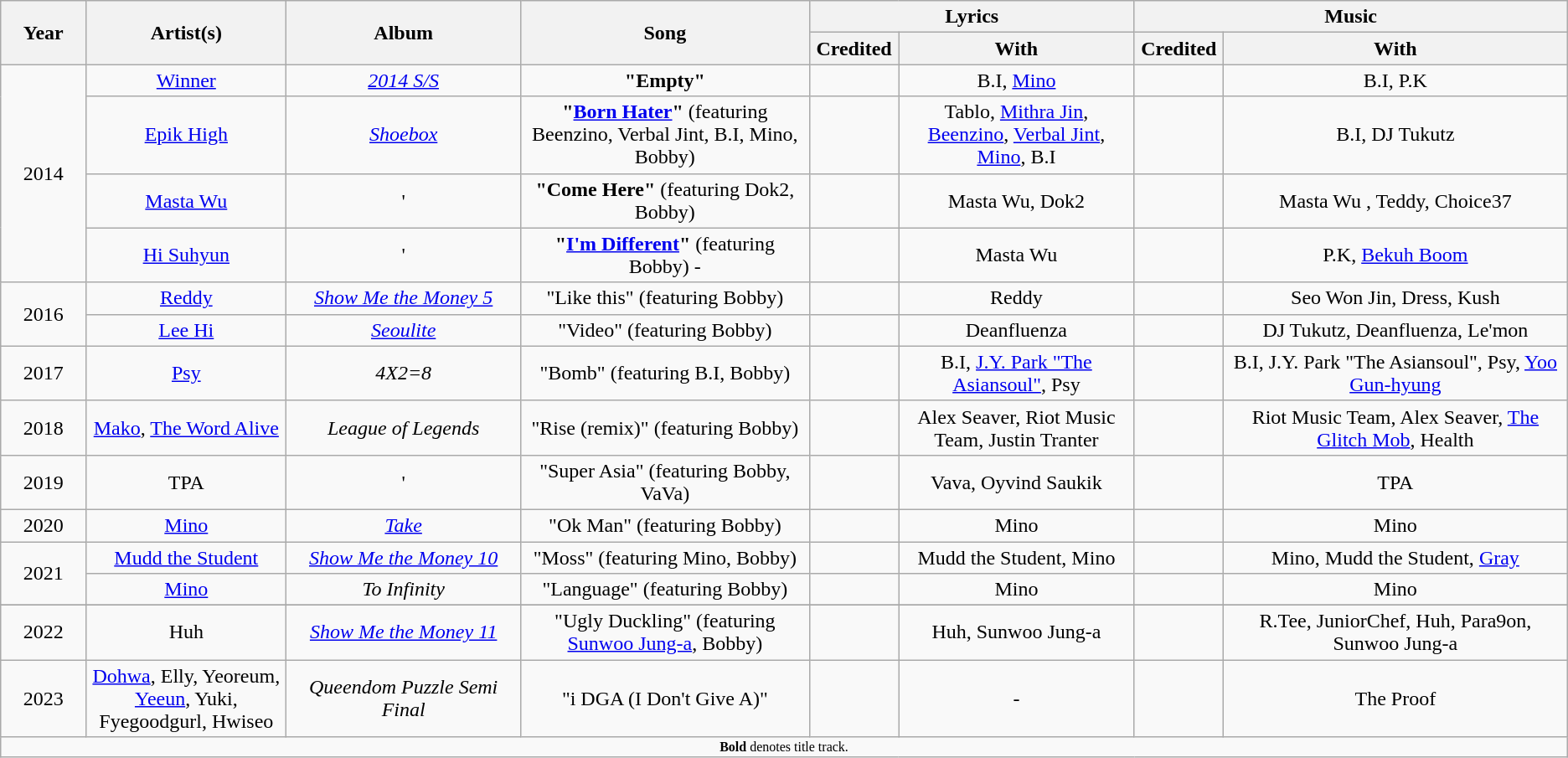<table class="wikitable" style="text-align:center;">
<tr>
<th rowspan="2" style="width:4em;">Year</th>
<th rowspan="2" style="width:10em;">Artist(s)</th>
<th rowspan="2" style="width:12em;">Album</th>
<th rowspan="2" style="width:15em;">Song</th>
<th colspan="2" style="width:4em;">Lyrics</th>
<th colspan="2" style="width:4em;">Music</th>
</tr>
<tr>
<th style="width:4em;">Credited</th>
<th style="width:12em;">With</th>
<th style="width:4em;">Credited</th>
<th style="width:18em;">With</th>
</tr>
<tr>
<td rowspan="4">2014</td>
<td><a href='#'>Winner</a></td>
<td><em><a href='#'>2014 S/S</a></em></td>
<td><strong>"Empty"</strong></td>
<td></td>
<td>B.I, <a href='#'> Mino</a></td>
<td></td>
<td>B.I, P.K</td>
</tr>
<tr>
<td><a href='#'>Epik High</a></td>
<td><em><a href='#'>Shoebox</a></em></td>
<td><strong>"<a href='#'>Born Hater</a>"</strong> <span>(featuring Beenzino, Verbal Jint, B.I, Mino, Bobby)</span></td>
<td></td>
<td>Tablo, <a href='#'>Mithra Jin</a>, <a href='#'>Beenzino</a>, <a href='#'>Verbal Jint</a>, <a href='#'>Mino</a>, B.I</td>
<td></td>
<td>B.I, DJ Tukutz</td>
</tr>
<tr>
<td><a href='#'>Masta Wu</a></td>
<td>'</td>
<td><strong>"Come Here"</strong> <span>(featuring Dok2, Bobby)</span></td>
<td></td>
<td>Masta Wu, Dok2</td>
<td></td>
<td>Masta Wu , Teddy, Choice37</td>
</tr>
<tr>
<td><a href='#'>Hi Suhyun</a></td>
<td>'</td>
<td><strong>"<a href='#'>I'm Different</a>"</strong> <span>(featuring Bobby)</span> -</td>
<td></td>
<td>Masta Wu</td>
<td></td>
<td>P.K, <a href='#'>Bekuh Boom</a></td>
</tr>
<tr>
<td rowspan="2">2016</td>
<td><a href='#'>Reddy</a></td>
<td><em><a href='#'>Show Me the Money 5</a></em></td>
<td>"Like this" <span>(featuring Bobby)</span></td>
<td></td>
<td>Reddy</td>
<td></td>
<td>Seo Won Jin, Dress, Kush</td>
</tr>
<tr>
<td><a href='#'>Lee Hi</a></td>
<td><em><a href='#'>Seoulite</a></em></td>
<td>"Video" <span>(featuring Bobby)</span></td>
<td></td>
<td>Deanfluenza</td>
<td></td>
<td>DJ Tukutz, Deanfluenza, Le'mon</td>
</tr>
<tr>
<td>2017</td>
<td rowspan="1"><a href='#'>Psy</a></td>
<td rowspan="1"><em>4X2=8</em></td>
<td>"Bomb" <span>(featuring B.I, Bobby)</span></td>
<td></td>
<td>B.I, <a href='#'>J.Y. Park "The Asiansoul"</a>, Psy</td>
<td></td>
<td>B.I, J.Y. Park "The Asiansoul", Psy, <a href='#'>Yoo Gun-hyung</a></td>
</tr>
<tr>
<td>2018</td>
<td><a href='#'> Mako</a>, <a href='#'>The Word Alive</a></td>
<td rowspan="1"><em>League of Legends</em></td>
<td>"Rise (remix)" <span>(featuring Bobby)</span></td>
<td></td>
<td>Alex Seaver, Riot Music Team, Justin Tranter</td>
<td></td>
<td>Riot Music Team, Alex Seaver, <a href='#'>The Glitch Mob</a>, Health</td>
</tr>
<tr>
<td>2019</td>
<td rowspan="1">TPA</td>
<td>'</td>
<td>"Super Asia" <span>(featuring Bobby, VaVa)</span></td>
<td></td>
<td>Vava, Oyvind Saukik</td>
<td></td>
<td>TPA</td>
</tr>
<tr>
<td rowspan="1">2020</td>
<td rowspan="1"><a href='#'>Mino</a></td>
<td rowspan="1"><a href='#'><em>Take</em></a></td>
<td>"Ok Man" <span>(featuring Bobby)</span></td>
<td></td>
<td>Mino</td>
<td></td>
<td>Mino</td>
</tr>
<tr>
<td rowspan="2">2021</td>
<td><a href='#'>Mudd the Student</a></td>
<td><em><a href='#'>Show Me the Money 10</a></em></td>
<td>"Moss" <span>(featuring Mino, Bobby)</span></td>
<td></td>
<td>Mudd the Student, Mino</td>
<td></td>
<td>Mino, Mudd the Student, <a href='#'>Gray</a></td>
</tr>
<tr>
<td rowspan="1"><a href='#'>Mino</a></td>
<td rowspan="1"><em>To Infinity</em></td>
<td>"Language" <span>(featuring Bobby)</span></td>
<td></td>
<td>Mino</td>
<td></td>
<td>Mino</td>
</tr>
<tr>
</tr>
<tr>
<td>2022</td>
<td>Huh</td>
<td><em><a href='#'>Show Me the Money 11</a></em></td>
<td>"Ugly Duckling" <span>(featuring <a href='#'>Sunwoo Jung-a</a>, Bobby)</span></td>
<td></td>
<td>Huh, Sunwoo Jung-a</td>
<td></td>
<td>R.Tee, JuniorChef, Huh, Para9on, Sunwoo Jung-a</td>
</tr>
<tr>
<td>2023</td>
<td><a href='#'>Dohwa</a>, Elly, Yeoreum, <a href='#'>Yeeun</a>, Yuki, Fyegoodgurl, Hwiseo</td>
<td><em>Queendom Puzzle Semi Final</em></td>
<td>"i DGA (I Don't Give A)"</td>
<td></td>
<td>-</td>
<td></td>
<td>The Proof</td>
</tr>
<tr>
<td colspan="8" style="text-align:center; font-size:8pt;"><strong>Bold</strong> denotes title track.</td>
</tr>
</table>
